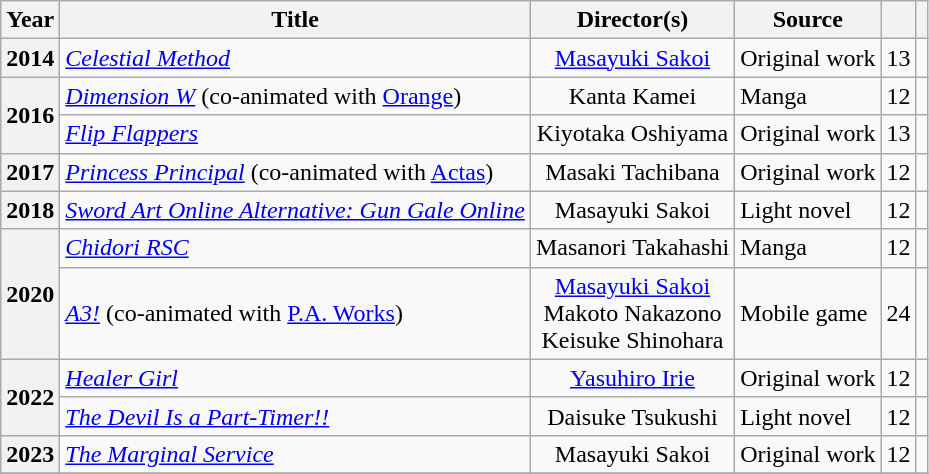<table class="wikitable sortable plainrowheaders">
<tr>
<th scope="col" class="unsortable" width=10>Year</th>
<th scope="col">Title</th>
<th scope="col">Director(s)</th>
<th scope="col">Source</th>
<th scope="col"></th>
<th scope="col" class="unsortable"></th>
</tr>
<tr>
<th scope="row">2014</th>
<td><em><a href='#'>Celestial Method</a></em></td>
<td style=text-align:center><a href='#'>Masayuki Sakoi</a></td>
<td>Original work</td>
<td>13</td>
<td></td>
</tr>
<tr>
<th scope="row" rowspan="2">2016</th>
<td><em><a href='#'>Dimension W</a></em> (co-animated with <a href='#'>Orange</a>)</td>
<td style=text-align:center>Kanta Kamei</td>
<td>Manga</td>
<td>12</td>
<td></td>
</tr>
<tr>
<td><em><a href='#'>Flip Flappers</a></em></td>
<td style=text-align:center>Kiyotaka Oshiyama</td>
<td>Original work</td>
<td>13</td>
<td></td>
</tr>
<tr>
<th scope="row">2017</th>
<td><em><a href='#'>Princess Principal</a></em> (co-animated with <a href='#'>Actas</a>)</td>
<td style=text-align:center>Masaki Tachibana</td>
<td>Original work</td>
<td>12</td>
<td></td>
</tr>
<tr>
<th scope="row">2018</th>
<td><em><a href='#'>Sword Art Online Alternative: Gun Gale Online</a></em></td>
<td style=text-align:center>Masayuki Sakoi</td>
<td>Light novel</td>
<td>12</td>
<td></td>
</tr>
<tr>
<th scope="row" rowspan="2">2020</th>
<td><em><a href='#'>Chidori RSC</a></em></td>
<td style=text-align:center>Masanori Takahashi</td>
<td>Manga</td>
<td>12</td>
<td></td>
</tr>
<tr>
<td><em><a href='#'>A3!</a></em> (co-animated with <a href='#'>P.A. Works</a>)</td>
<td style=text-align:center><a href='#'>Masayuki Sakoi</a><br>Makoto Nakazono<br>Keisuke Shinohara</td>
<td>Mobile game</td>
<td>24</td>
<td></td>
</tr>
<tr>
<th scope="row" rowspan="2">2022</th>
<td><em><a href='#'>Healer Girl</a></em></td>
<td style=text-align:center><a href='#'>Yasuhiro Irie</a></td>
<td>Original work</td>
<td>12</td>
<td></td>
</tr>
<tr>
<td><em><a href='#'>The Devil Is a Part-Timer!!</a></em></td>
<td style=text-align:center>Daisuke Tsukushi</td>
<td>Light novel</td>
<td>12</td>
<td></td>
</tr>
<tr>
<th scope="row">2023</th>
<td><em><a href='#'>The Marginal Service</a></em></td>
<td style=text-align:center>Masayuki Sakoi</td>
<td>Original work</td>
<td>12</td>
<td></td>
</tr>
<tr>
</tr>
</table>
